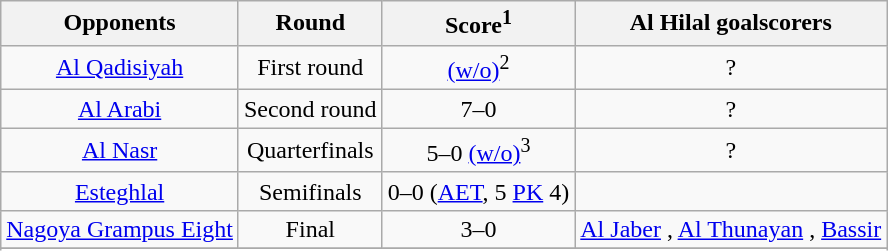<table class="wikitable" style="text-align: center">
<tr>
<th>Opponents</th>
<th>Round</th>
<th>Score<sup>1</sup></th>
<th>Al Hilal goalscorers</th>
</tr>
<tr>
<td> <a href='#'>Al Qadisiyah</a></td>
<td>First round</td>
<td><a href='#'>(w/o)</a><sup>2</sup></td>
<td>?</td>
</tr>
<tr>
<td> <a href='#'>Al Arabi</a></td>
<td>Second round</td>
<td>7–0</td>
<td>?</td>
</tr>
<tr>
<td> <a href='#'>Al Nasr</a></td>
<td>Quarterfinals</td>
<td>5–0 <a href='#'>(w/o)</a><sup>3</sup></td>
<td>?</td>
</tr>
<tr>
<td> <a href='#'>Esteghlal</a></td>
<td>Semifinals</td>
<td>0–0 (<a href='#'>AET</a>, 5 <a href='#'>PK</a> 4)</td>
<td></td>
</tr>
<tr>
<td> <a href='#'>Nagoya Grampus Eight</a></td>
<td>Final</td>
<td>3–0</td>
<td><a href='#'>Al Jaber</a> , <a href='#'>Al Thunayan</a> , <a href='#'>Bassir</a> </td>
</tr>
<tr>
</tr>
<tr>
</tr>
</table>
